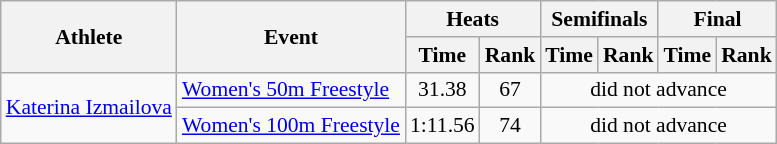<table class=wikitable style="font-size:90%">
<tr>
<th rowspan="2">Athlete</th>
<th rowspan="2">Event</th>
<th colspan="2">Heats</th>
<th colspan="2">Semifinals</th>
<th colspan="2">Final</th>
</tr>
<tr>
<th>Time</th>
<th>Rank</th>
<th>Time</th>
<th>Rank</th>
<th>Time</th>
<th>Rank</th>
</tr>
<tr>
<td rowspan="2"><a href='#'>Katerina Izmailova</a></td>
<td><a href='#'>Women's 50m Freestyle</a></td>
<td align=center>31.38</td>
<td align=center>67</td>
<td align=center colspan=4>did not advance</td>
</tr>
<tr>
<td><a href='#'>Women's 100m Freestyle</a></td>
<td align=center>1:11.56</td>
<td align=center>74</td>
<td align=center colspan=4>did not advance</td>
</tr>
</table>
